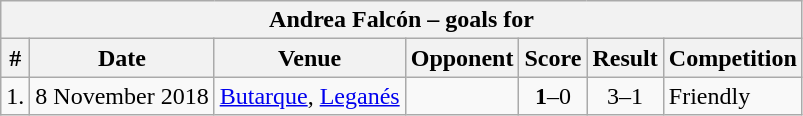<table class="wikitable collapsible">
<tr>
<th colspan="7"><strong>Andrea Falcón – goals for </strong></th>
</tr>
<tr>
<th>#</th>
<th>Date</th>
<th>Venue</th>
<th>Opponent</th>
<th>Score</th>
<th>Result</th>
<th>Competition</th>
</tr>
<tr>
<td align="center">1.</td>
<td>8 November 2018</td>
<td><a href='#'>Butarque</a>, <a href='#'>Leganés</a></td>
<td></td>
<td align="center"><strong>1</strong>–0</td>
<td align="center">3–1</td>
<td>Friendly</td>
</tr>
</table>
